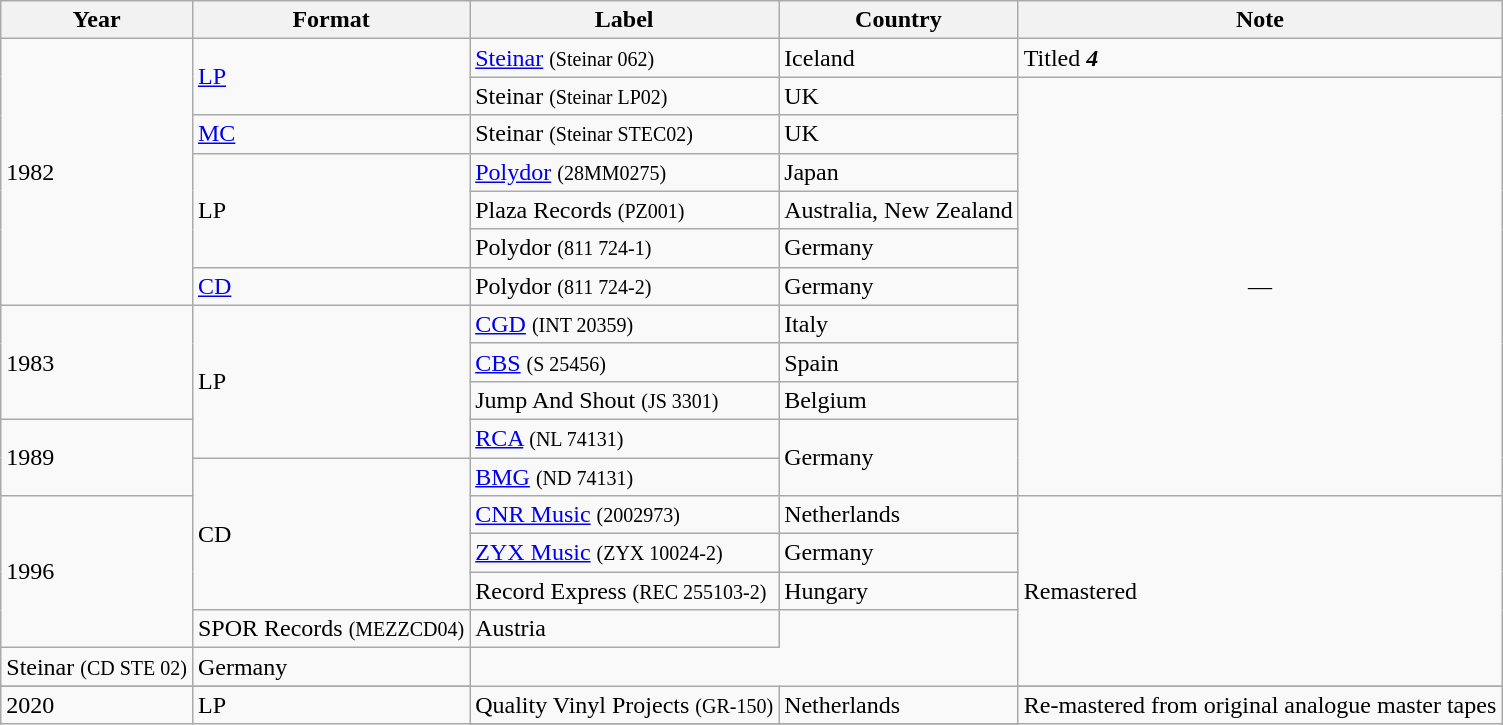<table class="wikitable">
<tr>
<th>Year</th>
<th>Format</th>
<th>Label</th>
<th>Country</th>
<th>Note</th>
</tr>
<tr>
<td rowspan="7">1982</td>
<td rowspan="2"><a href='#'>LP</a></td>
<td><a href='#'>Steinar</a> <small>(Steinar 062)</small></td>
<td>Iceland</td>
<td>Titled <strong><em>4</em></strong></td>
</tr>
<tr>
<td>Steinar <small>(Steinar LP02)</small></td>
<td>UK</td>
<td rowspan="11" style="text-align: center">—</td>
</tr>
<tr>
<td><a href='#'>MC</a></td>
<td>Steinar <small>(Steinar STEC02)</small></td>
<td>UK</td>
</tr>
<tr>
<td rowspan="3">LP</td>
<td><a href='#'>Polydor</a> <small>(28MM0275)</small></td>
<td>Japan</td>
</tr>
<tr>
<td>Plaza Records <small>(PZ001)</small></td>
<td>Australia, New Zealand</td>
</tr>
<tr>
<td>Polydor <small>(811 724-1)</small></td>
<td>Germany</td>
</tr>
<tr>
<td><a href='#'>CD</a></td>
<td>Polydor <small>(811 724-2)</small></td>
<td>Germany</td>
</tr>
<tr>
<td rowspan="3">1983</td>
<td rowspan="4">LP</td>
<td><a href='#'>CGD</a> <small>(INT 20359)</small></td>
<td>Italy</td>
</tr>
<tr>
<td><a href='#'>CBS</a> <small>(S 25456)</small></td>
<td>Spain</td>
</tr>
<tr>
<td>Jump And Shout <small>(JS 3301)</small></td>
<td>Belgium</td>
</tr>
<tr>
<td rowspan="2">1989</td>
<td><a href='#'>RCA</a> <small>(NL 74131)</small></td>
<td rowspan="2">Germany</td>
</tr>
<tr>
<td rowspan="4">CD</td>
<td><a href='#'>BMG</a> <small>(ND 74131)</small></td>
</tr>
<tr>
<td rowspan="4">1996</td>
<td><a href='#'>CNR Music</a> <small>(2002973)</small></td>
<td>Netherlands</td>
<td rowspan="5">Remastered</td>
</tr>
<tr>
<td><a href='#'>ZYX Music</a> <small>(ZYX 10024-2)</small></td>
<td>Germany</td>
</tr>
<tr>
<td>Record Express <small>(REC 255103-2)</small></td>
<td>Hungary</td>
</tr>
<tr>
<td>SPOR Records <small>(MEZZCD04)</small></td>
<td>Austria</td>
</tr>
<tr>
<td>Steinar <small>(CD STE 02)</small></td>
<td>Germany</td>
</tr>
<tr>
</tr>
<tr>
<td rowspan="3">2020</td>
<td rowspan="4">LP</td>
<td>Quality Vinyl Projects <small>(GR-150)</small></td>
<td>Netherlands</td>
<td rowspan="4">Re-mastered from original analogue master tapes</td>
</tr>
<tr>
</tr>
</table>
